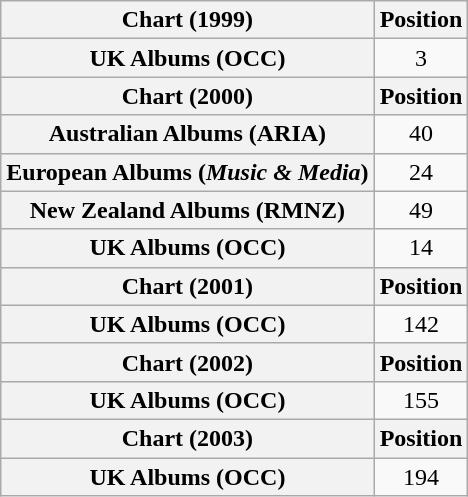<table class="wikitable plainrowheaders" style="text-align:center">
<tr>
<th>Chart (1999)</th>
<th>Position</th>
</tr>
<tr>
<th scope="row">UK Albums (OCC)</th>
<td>3</td>
</tr>
<tr>
<th>Chart (2000)</th>
<th>Position</th>
</tr>
<tr>
<th scope="row">Australian Albums (ARIA)</th>
<td>40</td>
</tr>
<tr>
<th scope="row">European Albums (<em>Music & Media</em>)</th>
<td>24</td>
</tr>
<tr>
<th scope="row">New Zealand Albums (RMNZ)</th>
<td>49</td>
</tr>
<tr>
<th scope="row">UK Albums (OCC)</th>
<td>14</td>
</tr>
<tr>
<th>Chart (2001)</th>
<th>Position</th>
</tr>
<tr>
<th scope="row">UK Albums (OCC)</th>
<td>142</td>
</tr>
<tr>
<th>Chart (2002)</th>
<th>Position</th>
</tr>
<tr>
<th scope="row">UK Albums (OCC)</th>
<td>155</td>
</tr>
<tr>
<th>Chart (2003)</th>
<th>Position</th>
</tr>
<tr>
<th scope="row">UK Albums (OCC)</th>
<td>194</td>
</tr>
</table>
